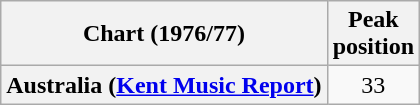<table class="wikitable sortable plainrowheaders">
<tr>
<th>Chart (1976/77)</th>
<th>Peak<br>position</th>
</tr>
<tr>
<th scope="row">Australia (<a href='#'>Kent Music Report</a>)</th>
<td style="text-align:center;">33</td>
</tr>
</table>
